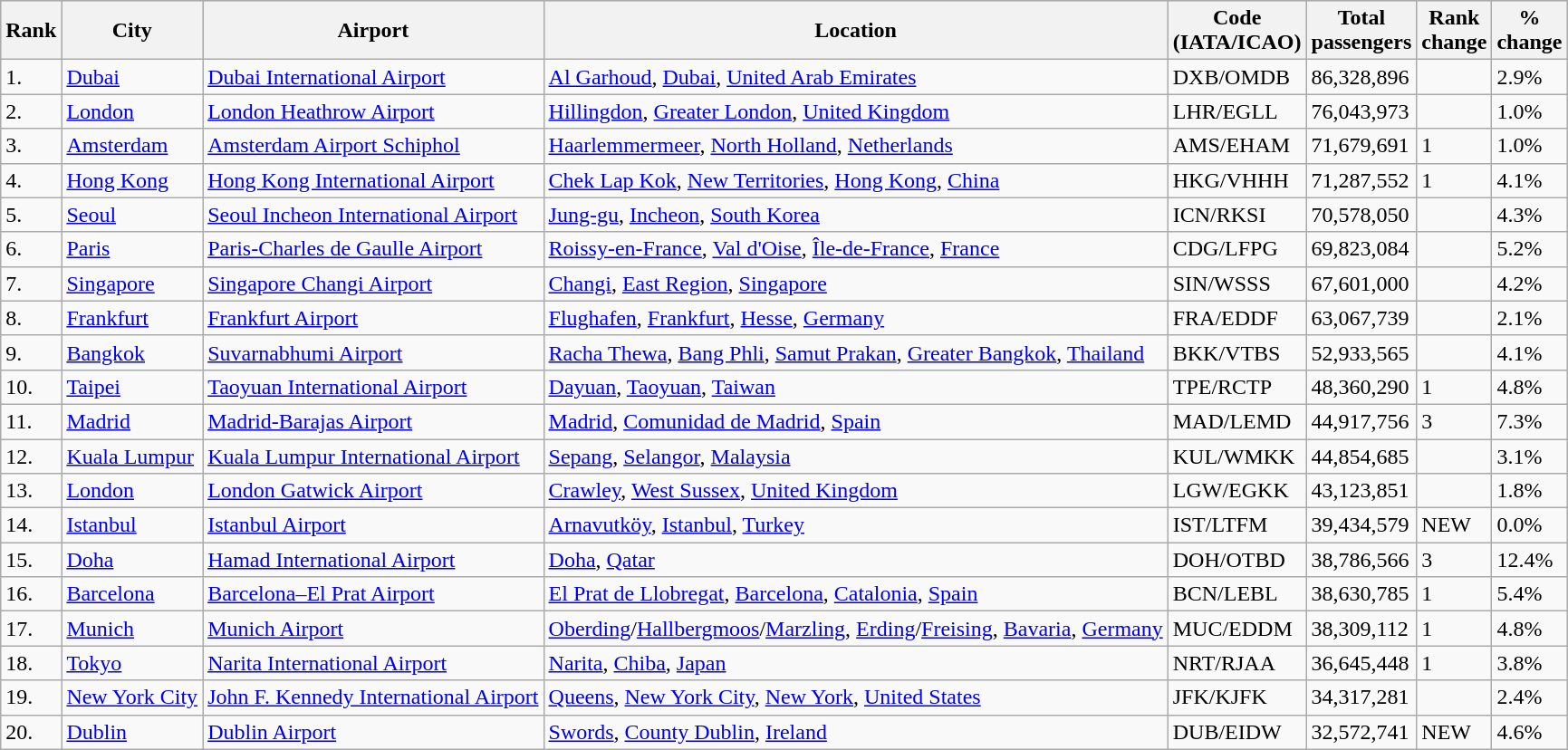<table class="wikitable sortable" width="align=">
<tr bgcolor="lightgrey">
<th>Rank</th>
<th>City</th>
<th>Airport</th>
<th>Location</th>
<th>Code<br>(IATA/ICAO)</th>
<th>Total<br>passengers</th>
<th>Rank<br>change</th>
<th>%<br>change</th>
</tr>
<tr>
<td>1.</td>
<td><a href='#'>Dubai</a></td>
<td> <a href='#'>Dubai International Airport</a></td>
<td><a href='#'>Al Garhoud</a>, <a href='#'>Dubai</a>, <a href='#'>United Arab Emirates</a></td>
<td>DXB/OMDB</td>
<td>86,328,896</td>
<td></td>
<td>2.9%</td>
</tr>
<tr>
<td>2.</td>
<td><a href='#'>London</a></td>
<td> <a href='#'>London Heathrow Airport</a></td>
<td><a href='#'>Hillingdon</a>, <a href='#'>Greater London</a>, <a href='#'>United Kingdom</a></td>
<td>LHR/EGLL</td>
<td>76,043,973</td>
<td></td>
<td>1.0%</td>
</tr>
<tr>
<td>3.</td>
<td><a href='#'>Amsterdam</a></td>
<td> <a href='#'>Amsterdam Airport Schiphol</a></td>
<td><a href='#'>Haarlemmermeer</a>, <a href='#'>North Holland</a>, <a href='#'>Netherlands</a></td>
<td>AMS/EHAM</td>
<td>71,679,691</td>
<td>1</td>
<td>1.0%</td>
</tr>
<tr>
<td>4.</td>
<td><a href='#'>Hong Kong</a></td>
<td> <a href='#'>Hong Kong International Airport</a></td>
<td><a href='#'>Chek Lap Kok</a>, <a href='#'>New Territories</a>, <a href='#'>Hong Kong</a>, <a href='#'>China</a></td>
<td>HKG/VHHH</td>
<td>71,287,552</td>
<td>1</td>
<td>4.1%</td>
</tr>
<tr>
<td>5.</td>
<td><a href='#'>Seoul</a></td>
<td> <a href='#'>Seoul Incheon International Airport</a></td>
<td><a href='#'>Jung-gu</a>, <a href='#'>Incheon</a>, <a href='#'>South Korea</a></td>
<td>ICN/RKSI</td>
<td>70,578,050</td>
<td></td>
<td>4.3%</td>
</tr>
<tr>
<td>6.</td>
<td><a href='#'>Paris</a></td>
<td> <a href='#'>Paris-Charles de Gaulle Airport</a></td>
<td><a href='#'>Roissy-en-France</a>, <a href='#'>Val d'Oise</a>, <a href='#'>Île-de-France</a>, <a href='#'>France</a></td>
<td>CDG/LFPG</td>
<td>69,823,084</td>
<td></td>
<td>5.2%</td>
</tr>
<tr>
<td>7.</td>
<td><a href='#'>Singapore</a></td>
<td> <a href='#'>Singapore Changi Airport</a></td>
<td><a href='#'>Changi</a>, <a href='#'>East Region</a>, <a href='#'>Singapore</a></td>
<td>SIN/WSSS</td>
<td>67,601,000</td>
<td></td>
<td>4.2%</td>
</tr>
<tr>
<td>8.</td>
<td><a href='#'>Frankfurt</a></td>
<td> <a href='#'>Frankfurt Airport</a></td>
<td><a href='#'>Flughafen</a>, <a href='#'>Frankfurt</a>, <a href='#'>Hesse</a>, <a href='#'>Germany</a></td>
<td>FRA/EDDF</td>
<td>63,067,739</td>
<td></td>
<td>2.1%</td>
</tr>
<tr>
<td>9.</td>
<td><a href='#'>Bangkok</a></td>
<td> <a href='#'>Suvarnabhumi Airport</a></td>
<td><a href='#'>Racha Thewa</a>, <a href='#'>Bang Phli</a>, <a href='#'>Samut Prakan</a>, <a href='#'>Greater Bangkok</a>, <a href='#'>Thailand</a></td>
<td>BKK/VTBS</td>
<td>52,933,565</td>
<td></td>
<td>4.1%</td>
</tr>
<tr>
<td>10.</td>
<td><a href='#'>Taipei</a></td>
<td> <a href='#'>Taoyuan International Airport</a></td>
<td><a href='#'>Dayuan</a>, <a href='#'>Taoyuan</a>, <a href='#'>Taiwan</a></td>
<td>TPE/RCTP</td>
<td>48,360,290</td>
<td>1</td>
<td>4.8%</td>
</tr>
<tr>
<td>11.</td>
<td><a href='#'>Madrid</a></td>
<td> <a href='#'>Madrid-Barajas Airport</a></td>
<td><a href='#'>Madrid</a>, <a href='#'>Comunidad de Madrid</a>, <a href='#'>Spain</a></td>
<td>MAD/LEMD</td>
<td>44,917,756</td>
<td>3</td>
<td>7.3%</td>
</tr>
<tr>
<td>12.</td>
<td><a href='#'>Kuala Lumpur</a></td>
<td> <a href='#'>Kuala Lumpur International Airport</a></td>
<td><a href='#'>Sepang</a>, <a href='#'>Selangor</a>, <a href='#'>Malaysia</a></td>
<td>KUL/WMKK</td>
<td>44,854,685</td>
<td></td>
<td>3.1%</td>
</tr>
<tr>
<td>13.</td>
<td><a href='#'>London</a></td>
<td> <a href='#'>London Gatwick Airport</a></td>
<td><a href='#'>Crawley</a>, <a href='#'>West Sussex</a>, <a href='#'>United Kingdom</a></td>
<td>LGW/EGKK</td>
<td>43,123,851</td>
<td></td>
<td>1.8%</td>
</tr>
<tr>
<td>14.</td>
<td><a href='#'>Istanbul</a></td>
<td> <a href='#'>Istanbul Airport</a></td>
<td><a href='#'>Arnavutköy</a>, <a href='#'>Istanbul</a>, <a href='#'>Turkey</a></td>
<td>IST/LTFM</td>
<td>39,434,579</td>
<td>NEW</td>
<td>0.0%</td>
</tr>
<tr>
<td>15.</td>
<td><a href='#'>Doha</a></td>
<td> <a href='#'>Hamad International Airport</a></td>
<td><a href='#'>Doha</a>, <a href='#'>Qatar</a></td>
<td>DOH/OTBD</td>
<td>38,786,566</td>
<td>3</td>
<td>12.4%</td>
</tr>
<tr>
<td>16.</td>
<td><a href='#'>Barcelona</a></td>
<td> <a href='#'>Barcelona–El Prat Airport</a></td>
<td><a href='#'>El Prat de Llobregat</a>, <a href='#'>Barcelona</a>, <a href='#'>Catalonia</a>, <a href='#'>Spain</a></td>
<td>BCN/LEBL</td>
<td>38,630,785</td>
<td>1</td>
<td>5.4%</td>
</tr>
<tr>
<td>17.</td>
<td><a href='#'>Munich</a></td>
<td> <a href='#'>Munich Airport</a></td>
<td><a href='#'>Oberding</a>/<a href='#'>Hallbergmoos</a>/<a href='#'>Marzling</a>, <a href='#'>Erding</a>/<a href='#'>Freising</a>, <a href='#'>Bavaria</a>, <a href='#'>Germany</a></td>
<td>MUC/EDDM</td>
<td>38,309,112</td>
<td>1</td>
<td>4.8%</td>
</tr>
<tr>
<td>18.</td>
<td><a href='#'>Tokyo</a></td>
<td> <a href='#'>Narita International Airport</a></td>
<td><a href='#'>Narita</a>, <a href='#'>Chiba</a>, <a href='#'>Japan</a></td>
<td>NRT/RJAA</td>
<td>36,645,448</td>
<td>1</td>
<td>3.8%</td>
</tr>
<tr>
<td>19.</td>
<td><a href='#'>New York City</a></td>
<td> <a href='#'>John F. Kennedy International Airport</a></td>
<td><a href='#'>Queens</a>, <a href='#'>New York City</a>, <a href='#'>New York</a>, <a href='#'>United States</a></td>
<td>JFK/KJFK</td>
<td>34,317,281</td>
<td></td>
<td>2.4%</td>
</tr>
<tr>
<td>20.</td>
<td><a href='#'>Dublin</a></td>
<td> <a href='#'>Dublin Airport</a></td>
<td><a href='#'>Swords</a>, <a href='#'>County Dublin</a>, <a href='#'>Ireland</a></td>
<td>DUB/EIDW</td>
<td>32,572,741</td>
<td>NEW</td>
<td>4.6%</td>
</tr>
</table>
